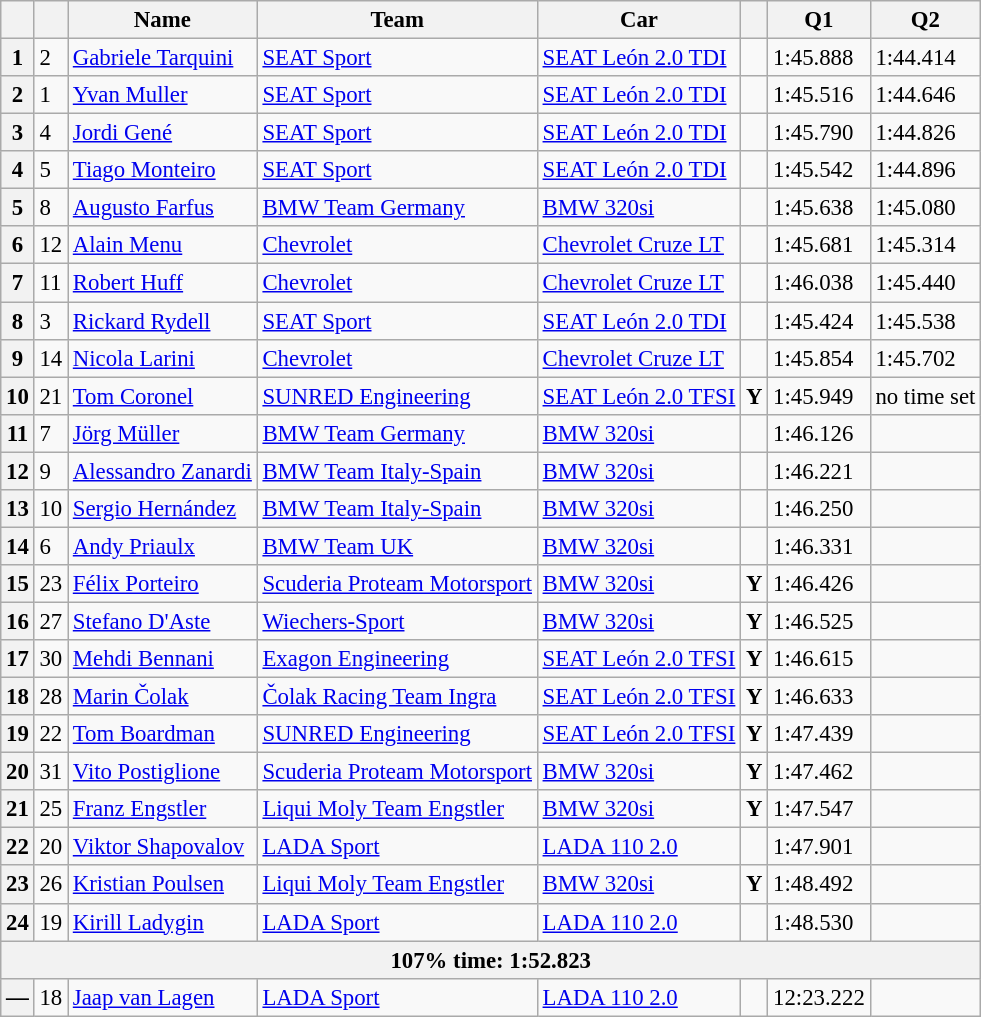<table class="wikitable sortable" style="font-size: 95%;">
<tr>
<th></th>
<th></th>
<th>Name</th>
<th>Team</th>
<th>Car</th>
<th></th>
<th>Q1</th>
<th>Q2</th>
</tr>
<tr>
<th>1</th>
<td>2</td>
<td> <a href='#'>Gabriele Tarquini</a></td>
<td><a href='#'>SEAT Sport</a></td>
<td><a href='#'>SEAT León 2.0 TDI</a></td>
<td></td>
<td>1:45.888</td>
<td>1:44.414</td>
</tr>
<tr>
<th>2</th>
<td>1</td>
<td> <a href='#'>Yvan Muller</a></td>
<td><a href='#'>SEAT Sport</a></td>
<td><a href='#'>SEAT León 2.0 TDI</a></td>
<td></td>
<td>1:45.516</td>
<td>1:44.646</td>
</tr>
<tr>
<th>3</th>
<td>4</td>
<td> <a href='#'>Jordi Gené</a></td>
<td><a href='#'>SEAT Sport</a></td>
<td><a href='#'>SEAT León 2.0 TDI</a></td>
<td></td>
<td>1:45.790</td>
<td>1:44.826</td>
</tr>
<tr>
<th>4</th>
<td>5</td>
<td> <a href='#'>Tiago Monteiro</a></td>
<td><a href='#'>SEAT Sport</a></td>
<td><a href='#'>SEAT León 2.0 TDI</a></td>
<td></td>
<td>1:45.542</td>
<td>1:44.896</td>
</tr>
<tr>
<th>5</th>
<td>8</td>
<td> <a href='#'>Augusto Farfus</a></td>
<td><a href='#'>BMW Team Germany</a></td>
<td><a href='#'>BMW 320si</a></td>
<td></td>
<td>1:45.638</td>
<td>1:45.080</td>
</tr>
<tr>
<th>6</th>
<td>12</td>
<td> <a href='#'>Alain Menu</a></td>
<td><a href='#'>Chevrolet</a></td>
<td><a href='#'>Chevrolet Cruze LT</a></td>
<td></td>
<td>1:45.681</td>
<td>1:45.314</td>
</tr>
<tr>
<th>7</th>
<td>11</td>
<td> <a href='#'>Robert Huff</a></td>
<td><a href='#'>Chevrolet</a></td>
<td><a href='#'>Chevrolet Cruze LT</a></td>
<td></td>
<td>1:46.038</td>
<td>1:45.440</td>
</tr>
<tr>
<th>8</th>
<td>3</td>
<td> <a href='#'>Rickard Rydell</a></td>
<td><a href='#'>SEAT Sport</a></td>
<td><a href='#'>SEAT León 2.0 TDI</a></td>
<td></td>
<td>1:45.424</td>
<td>1:45.538</td>
</tr>
<tr>
<th>9</th>
<td>14</td>
<td> <a href='#'>Nicola Larini</a></td>
<td><a href='#'>Chevrolet</a></td>
<td><a href='#'>Chevrolet Cruze LT</a></td>
<td></td>
<td>1:45.854</td>
<td>1:45.702</td>
</tr>
<tr>
<th>10</th>
<td>21</td>
<td> <a href='#'>Tom Coronel</a></td>
<td><a href='#'>SUNRED Engineering</a></td>
<td><a href='#'>SEAT León 2.0 TFSI</a></td>
<td align=center><strong><span>Y</span></strong></td>
<td>1:45.949</td>
<td>no time set</td>
</tr>
<tr>
<th>11</th>
<td>7</td>
<td> <a href='#'>Jörg Müller</a></td>
<td><a href='#'>BMW Team Germany</a></td>
<td><a href='#'>BMW 320si</a></td>
<td></td>
<td>1:46.126</td>
<td></td>
</tr>
<tr>
<th>12</th>
<td>9</td>
<td> <a href='#'>Alessandro Zanardi</a></td>
<td><a href='#'>BMW Team Italy-Spain</a></td>
<td><a href='#'>BMW 320si</a></td>
<td></td>
<td>1:46.221</td>
<td></td>
</tr>
<tr>
<th>13</th>
<td>10</td>
<td> <a href='#'>Sergio Hernández</a></td>
<td><a href='#'>BMW Team Italy-Spain</a></td>
<td><a href='#'>BMW 320si</a></td>
<td></td>
<td>1:46.250</td>
<td></td>
</tr>
<tr>
<th>14</th>
<td>6</td>
<td> <a href='#'>Andy Priaulx</a></td>
<td><a href='#'>BMW Team UK</a></td>
<td><a href='#'>BMW 320si</a></td>
<td></td>
<td>1:46.331</td>
<td></td>
</tr>
<tr>
<th>15</th>
<td>23</td>
<td> <a href='#'>Félix Porteiro</a></td>
<td><a href='#'>Scuderia Proteam Motorsport</a></td>
<td><a href='#'>BMW 320si</a></td>
<td align=center><strong><span>Y</span></strong></td>
<td>1:46.426</td>
<td></td>
</tr>
<tr>
<th>16</th>
<td>27</td>
<td> <a href='#'>Stefano D'Aste</a></td>
<td><a href='#'>Wiechers-Sport</a></td>
<td><a href='#'>BMW 320si</a></td>
<td align=center><strong><span>Y</span></strong></td>
<td>1:46.525</td>
<td></td>
</tr>
<tr>
<th>17</th>
<td>30</td>
<td> <a href='#'>Mehdi Bennani</a></td>
<td><a href='#'>Exagon Engineering</a></td>
<td><a href='#'>SEAT León 2.0 TFSI</a></td>
<td align=center><strong><span>Y</span></strong></td>
<td>1:46.615</td>
<td></td>
</tr>
<tr>
<th>18</th>
<td>28</td>
<td> <a href='#'>Marin Čolak</a></td>
<td><a href='#'>Čolak Racing Team Ingra</a></td>
<td><a href='#'>SEAT León 2.0 TFSI</a></td>
<td align=center><strong><span>Y</span></strong></td>
<td>1:46.633</td>
<td></td>
</tr>
<tr>
<th>19</th>
<td>22</td>
<td> <a href='#'>Tom Boardman</a></td>
<td><a href='#'>SUNRED Engineering</a></td>
<td><a href='#'>SEAT León 2.0 TFSI</a></td>
<td align=center><strong><span>Y</span></strong></td>
<td>1:47.439</td>
<td></td>
</tr>
<tr>
<th>20</th>
<td>31</td>
<td> <a href='#'>Vito Postiglione</a></td>
<td><a href='#'>Scuderia Proteam Motorsport</a></td>
<td><a href='#'>BMW 320si</a></td>
<td align=center><strong><span>Y</span></strong></td>
<td>1:47.462</td>
<td></td>
</tr>
<tr>
<th>21</th>
<td>25</td>
<td> <a href='#'>Franz Engstler</a></td>
<td><a href='#'>Liqui Moly Team Engstler</a></td>
<td><a href='#'>BMW 320si</a></td>
<td align=center><strong><span>Y</span></strong></td>
<td>1:47.547</td>
<td></td>
</tr>
<tr>
<th>22</th>
<td>20</td>
<td> <a href='#'>Viktor Shapovalov</a></td>
<td><a href='#'>LADA Sport</a></td>
<td><a href='#'>LADA 110 2.0</a></td>
<td></td>
<td>1:47.901</td>
<td></td>
</tr>
<tr>
<th>23</th>
<td>26</td>
<td> <a href='#'>Kristian Poulsen</a></td>
<td><a href='#'>Liqui Moly Team Engstler</a></td>
<td><a href='#'>BMW 320si</a></td>
<td align=center><strong><span>Y</span></strong></td>
<td>1:48.492</td>
<td></td>
</tr>
<tr>
<th>24</th>
<td>19</td>
<td> <a href='#'>Kirill Ladygin</a></td>
<td><a href='#'>LADA Sport</a></td>
<td><a href='#'>LADA 110 2.0</a></td>
<td></td>
<td>1:48.530</td>
<td></td>
</tr>
<tr>
<th colspan=9>107% time: 1:52.823</th>
</tr>
<tr>
<th>—</th>
<td>18</td>
<td> <a href='#'>Jaap van Lagen</a></td>
<td><a href='#'>LADA Sport</a></td>
<td><a href='#'>LADA 110 2.0</a></td>
<td></td>
<td>12:23.222</td>
<td></td>
</tr>
</table>
